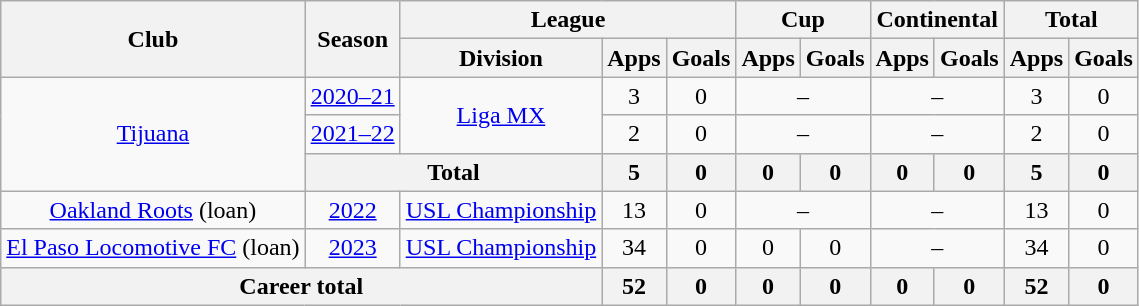<table class=wikitable style=text-align:center>
<tr>
<th rowspan=2>Club</th>
<th rowspan=2>Season</th>
<th colspan=3>League</th>
<th colspan=2>Cup</th>
<th colspan=2>Continental</th>
<th colspan=2>Total</th>
</tr>
<tr>
<th>Division</th>
<th>Apps</th>
<th>Goals</th>
<th>Apps</th>
<th>Goals</th>
<th>Apps</th>
<th>Goals</th>
<th>Apps</th>
<th>Goals</th>
</tr>
<tr>
<td rowspan=3><a href='#'>Tijuana</a></td>
<td><a href='#'>2020–21</a></td>
<td rowspan=2><a href='#'>Liga MX</a></td>
<td>3</td>
<td>0</td>
<td colspan="2">–</td>
<td colspan="2">–</td>
<td>3</td>
<td>0</td>
</tr>
<tr>
<td><a href='#'>2021–22</a></td>
<td>2</td>
<td>0</td>
<td colspan="2">–</td>
<td colspan="2">–</td>
<td>2</td>
<td>0</td>
</tr>
<tr>
<th colspan="2"><strong>Total</strong></th>
<th>5</th>
<th>0</th>
<th>0</th>
<th>0</th>
<th>0</th>
<th>0</th>
<th>5</th>
<th>0</th>
</tr>
<tr>
<td><a href='#'>Oakland Roots</a> (loan)</td>
<td><a href='#'>2022</a></td>
<td><a href='#'>USL Championship</a></td>
<td>13</td>
<td>0</td>
<td colspan="2">–</td>
<td colspan="2">–</td>
<td>13</td>
<td>0</td>
</tr>
<tr>
<td><a href='#'>El Paso Locomotive FC</a> (loan)</td>
<td><a href='#'>2023</a></td>
<td><a href='#'>USL Championship</a></td>
<td>34</td>
<td>0</td>
<td>0</td>
<td>0</td>
<td colspan="2">–</td>
<td>34</td>
<td>0</td>
</tr>
<tr>
<th colspan=3>Career total</th>
<th>52</th>
<th>0</th>
<th>0</th>
<th>0</th>
<th>0</th>
<th>0</th>
<th>52</th>
<th>0</th>
</tr>
</table>
